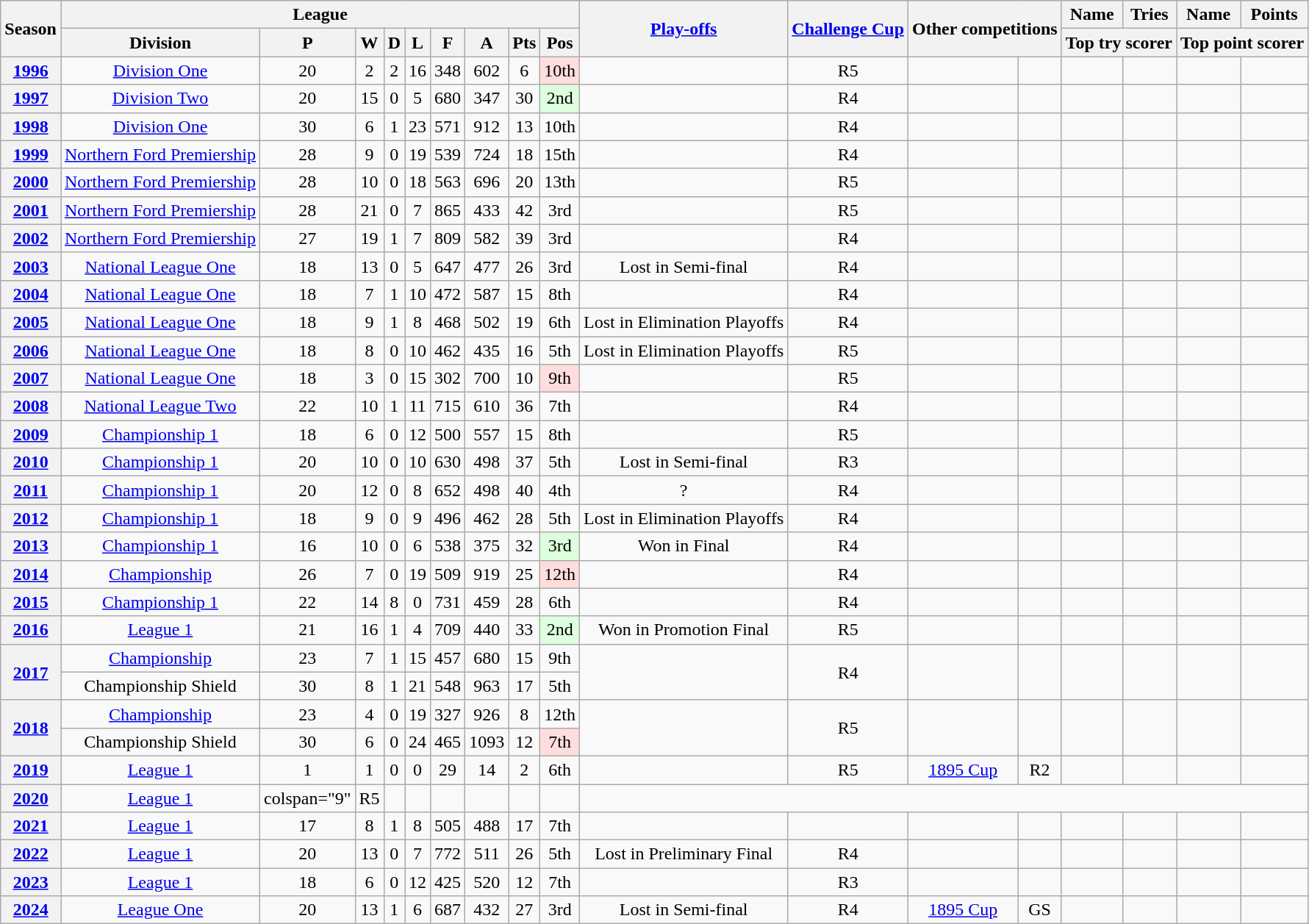<table class="wikitable" style="text-align: center">
<tr>
<th rowspan="2" scope="col">Season</th>
<th colspan="9" scope="col">League</th>
<th rowspan="2" scope="col"><a href='#'>Play-offs</a></th>
<th rowspan="2" scope="col"><a href='#'>Challenge Cup</a></th>
<th colspan="2" rowspan="2" scope="col">Other competitions</th>
<th scope="col">Name</th>
<th scope="col">Tries</th>
<th scope="col">Name</th>
<th scope="col">Points</th>
</tr>
<tr>
<th scope="col">Division</th>
<th scope="col">P</th>
<th scope="col">W</th>
<th scope="col">D</th>
<th scope="col">L</th>
<th scope="col">F</th>
<th scope="col">A</th>
<th scope="col">Pts</th>
<th scope="col">Pos</th>
<th colspan="2" scope="col">Top try scorer</th>
<th colspan="2" scope="col">Top point scorer</th>
</tr>
<tr>
<th scope="row"><a href='#'>1996</a></th>
<td><a href='#'>Division One</a></td>
<td>20</td>
<td>2</td>
<td>2</td>
<td>16</td>
<td>348</td>
<td>602</td>
<td>6</td>
<td style="background:#ffdddd;">10th</td>
<td></td>
<td>R5</td>
<td></td>
<td></td>
<td></td>
<td></td>
<td></td>
<td></td>
</tr>
<tr>
<th scope="row"><a href='#'>1997</a></th>
<td><a href='#'>Division Two</a></td>
<td>20</td>
<td>15</td>
<td>0</td>
<td>5</td>
<td>680</td>
<td>347</td>
<td>30</td>
<td style="background:#ddffdd;">2nd</td>
<td></td>
<td>R4</td>
<td></td>
<td></td>
<td></td>
<td></td>
<td></td>
<td></td>
</tr>
<tr>
<th scope="row"><a href='#'>1998</a></th>
<td><a href='#'>Division One</a></td>
<td>30</td>
<td>6</td>
<td>1</td>
<td>23</td>
<td>571</td>
<td>912</td>
<td>13</td>
<td>10th</td>
<td></td>
<td>R4</td>
<td></td>
<td></td>
<td></td>
<td></td>
<td></td>
<td></td>
</tr>
<tr>
<th scope="row"><a href='#'>1999</a></th>
<td><a href='#'>Northern Ford Premiership</a></td>
<td>28</td>
<td>9</td>
<td>0</td>
<td>19</td>
<td>539</td>
<td>724</td>
<td>18</td>
<td>15th</td>
<td></td>
<td>R4</td>
<td></td>
<td></td>
<td></td>
<td></td>
<td></td>
<td></td>
</tr>
<tr>
<th scope="row"><a href='#'>2000</a></th>
<td><a href='#'>Northern Ford Premiership</a></td>
<td>28</td>
<td>10</td>
<td>0</td>
<td>18</td>
<td>563</td>
<td>696</td>
<td>20</td>
<td>13th</td>
<td></td>
<td>R5</td>
<td></td>
<td></td>
<td></td>
<td></td>
<td></td>
<td></td>
</tr>
<tr>
<th scope="row"><a href='#'>2001</a></th>
<td><a href='#'>Northern Ford Premiership</a></td>
<td>28</td>
<td>21</td>
<td>0</td>
<td>7</td>
<td>865</td>
<td>433</td>
<td>42</td>
<td>3rd</td>
<td></td>
<td>R5</td>
<td></td>
<td></td>
<td></td>
<td></td>
<td></td>
<td></td>
</tr>
<tr>
<th scope="row"><a href='#'>2002</a></th>
<td><a href='#'>Northern Ford Premiership</a></td>
<td>27</td>
<td>19</td>
<td>1</td>
<td>7</td>
<td>809</td>
<td>582</td>
<td>39</td>
<td>3rd</td>
<td></td>
<td>R4</td>
<td></td>
<td></td>
<td></td>
<td></td>
<td></td>
<td></td>
</tr>
<tr>
<th scope="row"><a href='#'>2003</a></th>
<td><a href='#'>National League One</a></td>
<td>18</td>
<td>13</td>
<td>0</td>
<td>5</td>
<td>647</td>
<td>477</td>
<td>26</td>
<td>3rd</td>
<td>Lost in Semi-final</td>
<td>R4</td>
<td></td>
<td></td>
<td></td>
<td></td>
<td></td>
<td></td>
</tr>
<tr>
<th scope="row"><a href='#'>2004</a></th>
<td><a href='#'>National League One</a></td>
<td>18</td>
<td>7</td>
<td>1</td>
<td>10</td>
<td>472</td>
<td>587</td>
<td>15</td>
<td>8th</td>
<td></td>
<td>R4</td>
<td></td>
<td></td>
<td></td>
<td></td>
<td></td>
<td></td>
</tr>
<tr>
<th scope="row"><a href='#'>2005</a></th>
<td><a href='#'>National League One</a></td>
<td>18</td>
<td>9</td>
<td>1</td>
<td>8</td>
<td>468</td>
<td>502</td>
<td>19</td>
<td>6th</td>
<td>Lost in Elimination Playoffs</td>
<td>R4</td>
<td></td>
<td></td>
<td></td>
<td></td>
<td></td>
<td></td>
</tr>
<tr>
<th scope="row"><a href='#'>2006</a></th>
<td><a href='#'>National League One</a></td>
<td>18</td>
<td>8</td>
<td>0</td>
<td>10</td>
<td>462</td>
<td>435</td>
<td>16</td>
<td>5th</td>
<td>Lost in Elimination Playoffs</td>
<td>R5</td>
<td></td>
<td></td>
<td></td>
<td></td>
<td></td>
<td></td>
</tr>
<tr>
<th scope="row"><a href='#'>2007</a></th>
<td><a href='#'>National League One</a></td>
<td>18</td>
<td>3</td>
<td>0</td>
<td>15</td>
<td>302</td>
<td>700</td>
<td>10</td>
<td style="background:#ffdddd;">9th</td>
<td></td>
<td>R5</td>
<td></td>
<td></td>
<td></td>
<td></td>
<td></td>
<td></td>
</tr>
<tr>
<th scope="row"><a href='#'>2008</a></th>
<td><a href='#'>National League Two</a></td>
<td>22</td>
<td>10</td>
<td>1</td>
<td>11</td>
<td>715</td>
<td>610</td>
<td>36</td>
<td>7th</td>
<td></td>
<td>R4</td>
<td></td>
<td></td>
<td></td>
<td></td>
<td></td>
<td></td>
</tr>
<tr>
<th scope="row"><a href='#'>2009</a></th>
<td><a href='#'>Championship 1</a></td>
<td>18</td>
<td>6</td>
<td>0</td>
<td>12</td>
<td>500</td>
<td>557</td>
<td>15</td>
<td>8th</td>
<td></td>
<td>R5</td>
<td></td>
<td></td>
<td></td>
<td></td>
<td></td>
<td></td>
</tr>
<tr>
<th scope="row"><a href='#'>2010</a></th>
<td><a href='#'>Championship 1</a></td>
<td>20</td>
<td>10</td>
<td>0</td>
<td>10</td>
<td>630</td>
<td>498</td>
<td>37</td>
<td>5th</td>
<td>Lost in Semi-final</td>
<td>R3</td>
<td></td>
<td></td>
<td></td>
<td></td>
<td></td>
<td></td>
</tr>
<tr>
<th scope="row"><a href='#'>2011</a></th>
<td><a href='#'>Championship 1</a></td>
<td>20</td>
<td>12</td>
<td>0</td>
<td>8</td>
<td>652</td>
<td>498</td>
<td>40</td>
<td>4th</td>
<td>?</td>
<td>R4</td>
<td></td>
<td></td>
<td></td>
<td></td>
<td></td>
<td></td>
</tr>
<tr>
<th scope="row"><a href='#'>2012</a></th>
<td><a href='#'>Championship 1</a></td>
<td>18</td>
<td>9</td>
<td>0</td>
<td>9</td>
<td>496</td>
<td>462</td>
<td>28</td>
<td>5th</td>
<td>Lost in Elimination Playoffs</td>
<td>R4</td>
<td></td>
<td></td>
<td></td>
<td></td>
<td></td>
<td></td>
</tr>
<tr>
<th scope="row"><a href='#'>2013</a></th>
<td><a href='#'>Championship 1</a></td>
<td>16</td>
<td>10</td>
<td>0</td>
<td>6</td>
<td>538</td>
<td>375</td>
<td>32</td>
<td style="background:#ddffdd;">3rd</td>
<td>Won in Final</td>
<td>R4</td>
<td></td>
<td></td>
<td></td>
<td></td>
<td></td>
<td></td>
</tr>
<tr>
<th scope="row"><a href='#'>2014</a></th>
<td><a href='#'>Championship</a></td>
<td>26</td>
<td>7</td>
<td>0</td>
<td>19</td>
<td>509</td>
<td>919</td>
<td>25</td>
<td style="background:#ffdddd;">12th</td>
<td></td>
<td>R4</td>
<td></td>
<td></td>
<td></td>
<td></td>
<td></td>
<td></td>
</tr>
<tr>
<th scope="row"><a href='#'>2015</a></th>
<td><a href='#'>Championship 1</a></td>
<td>22</td>
<td>14</td>
<td>8</td>
<td>0</td>
<td>731</td>
<td>459</td>
<td>28</td>
<td>6th</td>
<td></td>
<td>R4</td>
<td></td>
<td></td>
<td></td>
<td></td>
<td></td>
<td></td>
</tr>
<tr>
<th scope="row"><a href='#'>2016</a></th>
<td><a href='#'>League 1</a></td>
<td>21</td>
<td>16</td>
<td>1</td>
<td>4</td>
<td>709</td>
<td>440</td>
<td>33</td>
<td style="background:#ddffdd;">2nd</td>
<td>Won in Promotion Final</td>
<td>R5</td>
<td></td>
<td></td>
<td></td>
<td></td>
<td></td>
<td></td>
</tr>
<tr>
<th scope="row" rowspan="2"><a href='#'>2017</a></th>
<td><a href='#'>Championship</a></td>
<td>23</td>
<td>7</td>
<td>1</td>
<td>15</td>
<td>457</td>
<td>680</td>
<td>15</td>
<td>9th</td>
<td rowspan="2"></td>
<td rowspan="2">R4</td>
<td rowspan="2"></td>
<td rowspan="2"></td>
<td rowspan="2"></td>
<td rowspan="2"></td>
<td rowspan="2"></td>
<td rowspan="2"></td>
</tr>
<tr>
<td>Championship Shield</td>
<td>30</td>
<td>8</td>
<td>1</td>
<td>21</td>
<td>548</td>
<td>963</td>
<td>17</td>
<td>5th</td>
</tr>
<tr>
<th scope="row" rowspan="2"><a href='#'>2018</a></th>
<td><a href='#'>Championship</a></td>
<td>23</td>
<td>4</td>
<td>0</td>
<td>19</td>
<td>327</td>
<td>926</td>
<td>8</td>
<td>12th</td>
<td rowspan="2"></td>
<td rowspan="2">R5</td>
<td rowspan="2"></td>
<td rowspan="2"></td>
<td rowspan="2"></td>
<td rowspan="2"></td>
<td rowspan="2"></td>
<td rowspan="2"></td>
</tr>
<tr>
<td>Championship Shield</td>
<td>30</td>
<td>6</td>
<td>0</td>
<td>24</td>
<td>465</td>
<td>1093</td>
<td>12</td>
<td style="background:#ffdddd;">7th</td>
</tr>
<tr>
<th scope="row"><a href='#'>2019</a></th>
<td><a href='#'>League 1</a></td>
<td>1</td>
<td>1</td>
<td>0</td>
<td>0</td>
<td>29</td>
<td>14</td>
<td>2</td>
<td>6th</td>
<td></td>
<td>R5</td>
<td><a href='#'>1895 Cup</a></td>
<td>R2</td>
<td></td>
<td></td>
<td></td>
<td></td>
</tr>
<tr>
<th scope="row"><a href='#'>2020</a></th>
<td><a href='#'>League 1</a></td>
<td>colspan="9"</td>
<td>R5</td>
<td></td>
<td></td>
<td></td>
<td></td>
<td></td>
<td></td>
</tr>
<tr>
<th scope="row"><a href='#'>2021</a></th>
<td><a href='#'>League 1</a></td>
<td>17</td>
<td>8</td>
<td>1</td>
<td>8</td>
<td>505</td>
<td>488</td>
<td>17</td>
<td>7th</td>
<td></td>
<td></td>
<td></td>
<td></td>
<td></td>
<td></td>
<td></td>
<td></td>
</tr>
<tr>
<th scope="row"><a href='#'>2022</a></th>
<td><a href='#'>League 1</a></td>
<td>20</td>
<td>13</td>
<td>0</td>
<td>7</td>
<td>772</td>
<td>511</td>
<td>26</td>
<td>5th</td>
<td>Lost in Preliminary Final</td>
<td>R4</td>
<td></td>
<td></td>
<td></td>
<td></td>
<td></td>
<td></td>
</tr>
<tr>
<th scope="row"><a href='#'>2023</a></th>
<td><a href='#'>League 1</a></td>
<td>18</td>
<td>6</td>
<td>0</td>
<td>12</td>
<td>425</td>
<td>520</td>
<td>12</td>
<td>7th</td>
<td></td>
<td>R3</td>
<td></td>
<td></td>
<td></td>
<td></td>
<td></td>
<td></td>
</tr>
<tr>
<th scope="row"><a href='#'>2024</a></th>
<td><a href='#'>League One</a></td>
<td>20</td>
<td>13</td>
<td>1</td>
<td>6</td>
<td>687</td>
<td>432</td>
<td>27</td>
<td>3rd</td>
<td>Lost in Semi-final</td>
<td>R4</td>
<td><a href='#'>1895 Cup</a></td>
<td>GS</td>
<td></td>
<td></td>
<td></td>
<td></td>
</tr>
</table>
